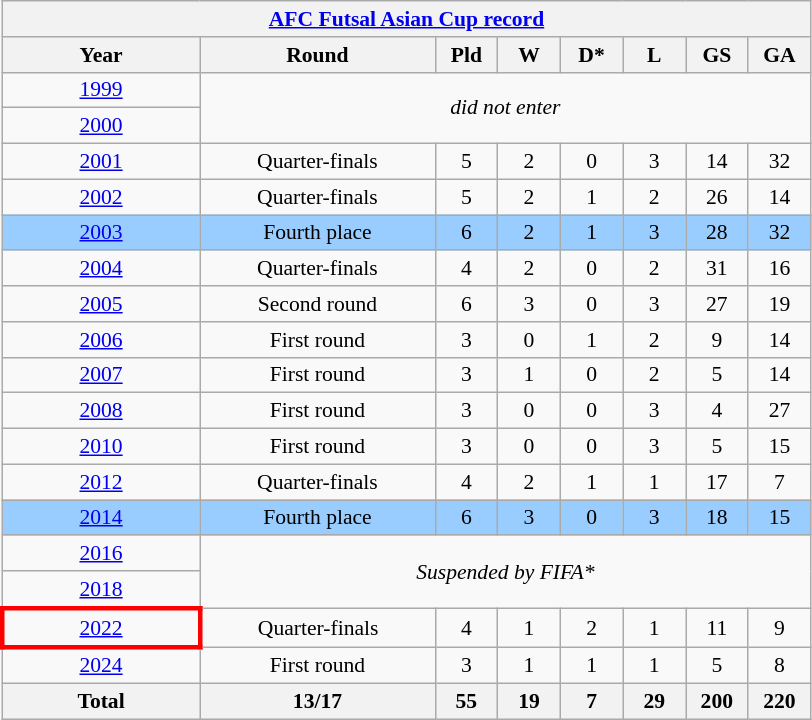<table class="wikitable" style="text-align: center;font-size:90%;">
<tr>
<th colspan="8"><a href='#'>AFC Futsal Asian Cup record</a></th>
</tr>
<tr>
<th width="125">Year</th>
<th width="150">Round</th>
<th width="35">Pld</th>
<th width="35">W</th>
<th width="35">D*</th>
<th width="35">L</th>
<th width="35">GS</th>
<th width="35">GA</th>
</tr>
<tr>
<td> <a href='#'>1999</a></td>
<td colspan="7" rowspan="2"><em>did not enter</em></td>
</tr>
<tr>
<td> <a href='#'>2000</a></td>
</tr>
<tr>
<td> <a href='#'>2001</a></td>
<td>Quarter-finals</td>
<td>5</td>
<td>2</td>
<td>0</td>
<td>3</td>
<td>14</td>
<td>32</td>
</tr>
<tr>
<td> <a href='#'>2002</a></td>
<td>Quarter-finals</td>
<td>5</td>
<td>2</td>
<td>1</td>
<td>2</td>
<td>26</td>
<td>14</td>
</tr>
<tr bgcolor="#9acdff">
<td> <a href='#'>2003</a></td>
<td>Fourth place</td>
<td>6</td>
<td>2</td>
<td>1</td>
<td>3</td>
<td>28</td>
<td>32</td>
</tr>
<tr>
<td> <a href='#'>2004</a></td>
<td>Quarter-finals</td>
<td>4</td>
<td>2</td>
<td>0</td>
<td>2</td>
<td>31</td>
<td>16</td>
</tr>
<tr>
<td> <a href='#'>2005</a></td>
<td>Second round</td>
<td>6</td>
<td>3</td>
<td>0</td>
<td>3</td>
<td>27</td>
<td>19</td>
</tr>
<tr>
<td> <a href='#'>2006</a></td>
<td>First round</td>
<td>3</td>
<td>0</td>
<td>1</td>
<td>2</td>
<td>9</td>
<td>14</td>
</tr>
<tr>
<td> <a href='#'>2007</a></td>
<td>First round</td>
<td>3</td>
<td>1</td>
<td>0</td>
<td>2</td>
<td>5</td>
<td>14</td>
</tr>
<tr>
<td> <a href='#'>2008</a></td>
<td>First round</td>
<td>3</td>
<td>0</td>
<td>0</td>
<td>3</td>
<td>4</td>
<td>27</td>
</tr>
<tr>
<td> <a href='#'>2010</a></td>
<td>First round</td>
<td>3</td>
<td>0</td>
<td>0</td>
<td>3</td>
<td>5</td>
<td>15</td>
</tr>
<tr>
<td> <a href='#'>2012</a></td>
<td>Quarter-finals</td>
<td>4</td>
<td>2</td>
<td>1</td>
<td>1</td>
<td>17</td>
<td>7</td>
</tr>
<tr bgcolor="#9acdff">
<td> <a href='#'>2014</a></td>
<td>Fourth place</td>
<td>6</td>
<td>3</td>
<td>0</td>
<td>3</td>
<td>18</td>
<td>15</td>
</tr>
<tr>
<td> <a href='#'>2016</a></td>
<td colspan="7" rowspan="2"><em>Suspended by FIFA*</em></td>
</tr>
<tr>
<td> <a href='#'>2018</a></td>
</tr>
<tr>
<td style="border: 3px solid red"> <a href='#'>2022</a></td>
<td>Quarter-finals</td>
<td>4</td>
<td>1</td>
<td>2</td>
<td>1</td>
<td>11</td>
<td>9</td>
</tr>
<tr>
<td> <a href='#'>2024</a></td>
<td>First round</td>
<td>3</td>
<td>1</td>
<td>1</td>
<td>1</td>
<td>5</td>
<td>8</td>
</tr>
<tr>
<th><strong>Total</strong></th>
<th>13/17</th>
<th>55</th>
<th>19</th>
<th>7</th>
<th>29</th>
<th>200</th>
<th>220</th>
</tr>
</table>
